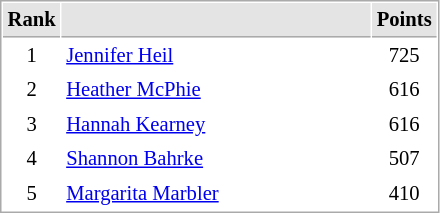<table cellspacing="1" cellpadding="3" style="border:1px solid #AAAAAA;font-size:86%">
<tr bgcolor="#E4E4E4">
<th style="border-bottom:1px solid #AAAAAA" width=10>Rank</th>
<th style="border-bottom:1px solid #AAAAAA" width=200></th>
<th style="border-bottom:1px solid #AAAAAA" width=20>Points</th>
</tr>
<tr>
<td align="center">1</td>
<td> <a href='#'>Jennifer Heil</a></td>
<td align=center>725</td>
</tr>
<tr ">
<td align="center">2</td>
<td> <a href='#'>Heather McPhie</a></td>
<td align=center>616</td>
</tr>
<tr>
<td align="center">3</td>
<td> <a href='#'>Hannah Kearney</a></td>
<td align=center>616</td>
</tr>
<tr>
<td align="center">4</td>
<td> <a href='#'>Shannon Bahrke</a></td>
<td align=center>507</td>
</tr>
<tr>
<td align="center">5</td>
<td> <a href='#'>Margarita Marbler</a></td>
<td align=center>410</td>
</tr>
</table>
